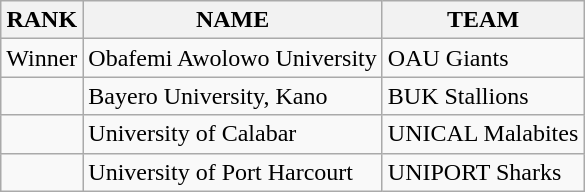<table class="wikitable">
<tr>
<th>RANK</th>
<th>NAME</th>
<th>TEAM</th>
</tr>
<tr>
<td>Winner</td>
<td>Obafemi Awolowo University</td>
<td>OAU Giants</td>
</tr>
<tr>
<td></td>
<td>Bayero University, Kano</td>
<td>BUK Stallions</td>
</tr>
<tr>
<td></td>
<td>University of Calabar</td>
<td>UNICAL Malabites</td>
</tr>
<tr>
<td></td>
<td>University of Port Harcourt</td>
<td>UNIPORT Sharks</td>
</tr>
</table>
